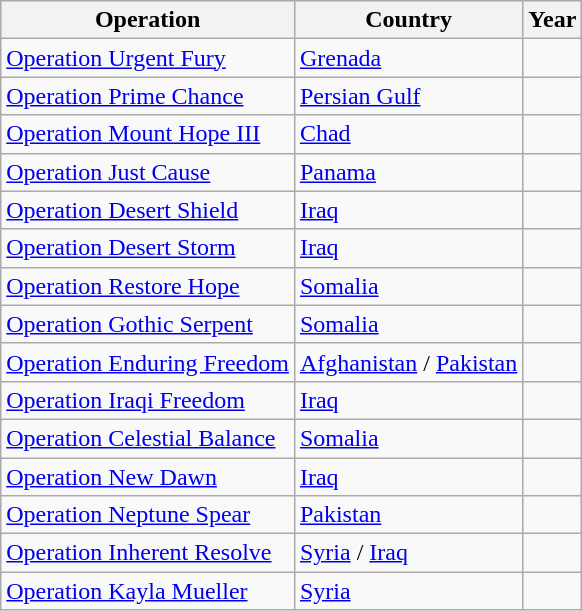<table class="wikitable">
<tr>
<th>Operation</th>
<th>Country</th>
<th>Year</th>
</tr>
<tr>
<td><a href='#'>Operation Urgent Fury</a></td>
<td><a href='#'>Grenada</a></td>
<td></td>
</tr>
<tr>
<td><a href='#'>Operation Prime Chance</a></td>
<td><a href='#'>Persian Gulf</a></td>
<td></td>
</tr>
<tr>
<td><a href='#'>Operation Mount Hope III</a></td>
<td><a href='#'>Chad</a></td>
<td></td>
</tr>
<tr>
<td><a href='#'>Operation Just Cause</a></td>
<td><a href='#'>Panama</a></td>
<td></td>
</tr>
<tr>
<td><a href='#'>Operation Desert Shield</a></td>
<td><a href='#'>Iraq</a></td>
<td></td>
</tr>
<tr>
<td><a href='#'>Operation Desert Storm</a></td>
<td><a href='#'>Iraq</a></td>
<td></td>
</tr>
<tr>
<td><a href='#'>Operation Restore Hope</a></td>
<td><a href='#'>Somalia</a></td>
<td></td>
</tr>
<tr>
<td><a href='#'>Operation Gothic Serpent</a></td>
<td><a href='#'>Somalia</a></td>
<td></td>
</tr>
<tr>
<td><a href='#'>Operation Enduring Freedom</a></td>
<td><a href='#'>Afghanistan</a> / <a href='#'>Pakistan</a></td>
<td></td>
</tr>
<tr>
<td><a href='#'>Operation Iraqi Freedom</a></td>
<td><a href='#'>Iraq</a></td>
<td></td>
</tr>
<tr>
<td><a href='#'>Operation Celestial Balance</a></td>
<td><a href='#'>Somalia</a></td>
<td></td>
</tr>
<tr>
<td><a href='#'>Operation New Dawn</a></td>
<td><a href='#'>Iraq</a></td>
<td></td>
</tr>
<tr>
<td><a href='#'>Operation Neptune Spear</a></td>
<td><a href='#'>Pakistan</a></td>
<td></td>
</tr>
<tr>
<td><a href='#'>Operation Inherent Resolve</a></td>
<td><a href='#'>Syria</a> / <a href='#'>Iraq</a></td>
<td></td>
</tr>
<tr>
<td><a href='#'>Operation Kayla Mueller</a></td>
<td><a href='#'>Syria</a></td>
<td></td>
</tr>
</table>
